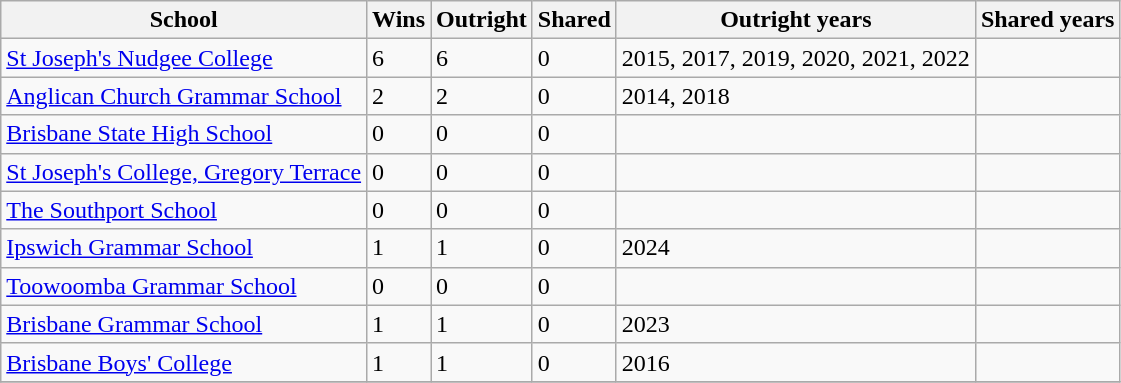<table class="wikitable sortable">
<tr>
<th>School</th>
<th>Wins</th>
<th>Outright</th>
<th>Shared</th>
<th>Outright years</th>
<th>Shared years</th>
</tr>
<tr>
<td><a href='#'>St Joseph's Nudgee College</a></td>
<td>6</td>
<td>6</td>
<td>0</td>
<td>2015, 2017, 2019, 2020, 2021, 2022</td>
<td></td>
</tr>
<tr>
<td><a href='#'>Anglican Church Grammar School</a></td>
<td>2</td>
<td>2</td>
<td>0</td>
<td>2014, 2018</td>
<td></td>
</tr>
<tr>
<td><a href='#'>Brisbane State High School</a></td>
<td>0</td>
<td>0</td>
<td>0</td>
<td></td>
<td></td>
</tr>
<tr>
<td><a href='#'>St Joseph's College, Gregory Terrace</a></td>
<td>0</td>
<td>0</td>
<td>0</td>
<td></td>
<td></td>
</tr>
<tr>
<td><a href='#'>The Southport School</a></td>
<td>0</td>
<td>0</td>
<td>0</td>
<td></td>
<td></td>
</tr>
<tr>
<td><a href='#'>Ipswich Grammar School</a></td>
<td>1</td>
<td>1</td>
<td>0</td>
<td>2024</td>
<td></td>
</tr>
<tr>
<td><a href='#'>Toowoomba Grammar School</a></td>
<td>0</td>
<td>0</td>
<td>0</td>
<td></td>
<td></td>
</tr>
<tr>
<td><a href='#'>Brisbane Grammar School</a></td>
<td>1</td>
<td>1</td>
<td>0</td>
<td>2023</td>
<td></td>
</tr>
<tr>
<td><a href='#'>Brisbane Boys' College</a></td>
<td>1</td>
<td>1</td>
<td>0</td>
<td>2016</td>
<td></td>
</tr>
<tr>
</tr>
</table>
